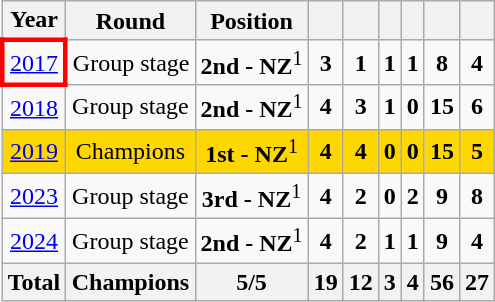<table class="wikitable" style="text-align: center;">
<tr>
<th>Year</th>
<th>Round</th>
<th>Position</th>
<th></th>
<th></th>
<th></th>
<th></th>
<th></th>
<th></th>
</tr>
<tr>
<td style="border: 3px solid red"> <a href='#'>2017</a></td>
<td>Group stage</td>
<td><strong>2nd - NZ</strong><sup>1</sup></td>
<td><strong>3</strong></td>
<td><strong>1</strong></td>
<td><strong>1</strong></td>
<td><strong>1</strong></td>
<td><strong>8</strong></td>
<td><strong>4</strong></td>
</tr>
<tr>
<td> <a href='#'>2018</a></td>
<td>Group stage</td>
<td><strong>2nd - NZ</strong><sup>1</sup></td>
<td><strong>4</strong></td>
<td><strong>3</strong></td>
<td><strong>1</strong></td>
<td><strong>0</strong></td>
<td><strong>15</strong></td>
<td><strong>6</strong></td>
</tr>
<tr style="background:gold;">
<td> <a href='#'>2019</a></td>
<td>Champions</td>
<td><strong>1st - NZ</strong><sup>1</sup></td>
<td><strong>4</strong></td>
<td><strong>4</strong></td>
<td><strong>0</strong></td>
<td><strong>0</strong></td>
<td><strong>15</strong></td>
<td><strong>5</strong></td>
</tr>
<tr>
<td> <a href='#'>2023</a></td>
<td>Group stage</td>
<td><strong>3rd - NZ</strong><sup>1</sup></td>
<td><strong>4</strong></td>
<td><strong>2</strong></td>
<td><strong>0</strong></td>
<td><strong>2</strong></td>
<td><strong>9</strong></td>
<td><strong>8</strong></td>
</tr>
<tr>
<td> <a href='#'>2024</a></td>
<td>Group stage</td>
<td><strong>2nd - NZ</strong><sup>1</sup></td>
<td><strong>4</strong></td>
<td><strong>2</strong></td>
<td><strong>1</strong></td>
<td><strong>1</strong></td>
<td><strong>9</strong></td>
<td><strong>4</strong></td>
</tr>
<tr>
<th><strong>Total</strong></th>
<th><strong>Champions</strong></th>
<th>5/5</th>
<th>19</th>
<th>12</th>
<th>3</th>
<th>4</th>
<th>56</th>
<th>27</th>
</tr>
</table>
